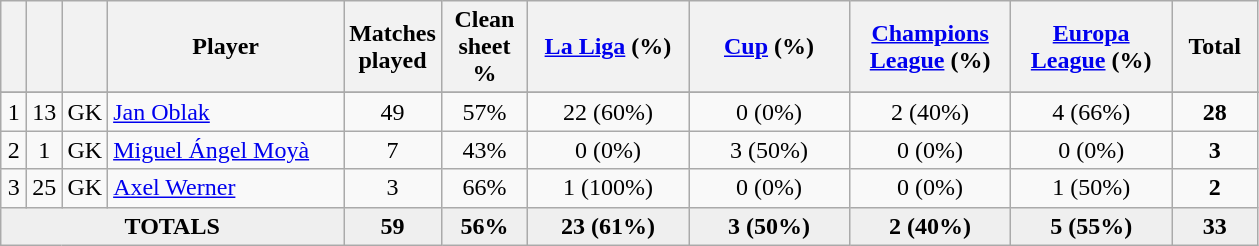<table class="wikitable sortable" style="text-align:center">
<tr>
<th width=10></th>
<th width=10></th>
<th width=10></th>
<th width=150>Player</th>
<th width=50>Matches played</th>
<th width=50>Clean sheet %</th>
<th width=100><a href='#'>La Liga</a> (%)</th>
<th width=100><a href='#'>Cup</a> (%)</th>
<th width=100><a href='#'>Champions League</a> (%)</th>
<th width=100><a href='#'>Europa League</a> (%)</th>
<th width=50>Total</th>
</tr>
<tr>
</tr>
<tr>
<td>1</td>
<td>13</td>
<td>GK</td>
<td align=left> <a href='#'>Jan Oblak</a></td>
<td>49</td>
<td>57%</td>
<td>22 (60%)</td>
<td>0 (0%)</td>
<td>2 (40%)</td>
<td>4 (66%)</td>
<td><strong>28</strong></td>
</tr>
<tr>
<td>2</td>
<td>1</td>
<td>GK</td>
<td align=left> <a href='#'>Miguel Ángel Moyà</a></td>
<td>7</td>
<td>43%</td>
<td>0 (0%)</td>
<td>3 (50%)</td>
<td>0 (0%)</td>
<td>0 (0%)</td>
<td><strong>3</strong></td>
</tr>
<tr>
<td>3</td>
<td>25</td>
<td>GK</td>
<td align=left> <a href='#'>Axel Werner</a></td>
<td>3</td>
<td>66%</td>
<td>1 (100%)</td>
<td>0 (0%)</td>
<td>0 (0%)</td>
<td>1 (50%)</td>
<td><strong>2</strong></td>
</tr>
<tr bgcolor="#EFEFEF">
<td colspan="4"><strong>TOTALS</strong></td>
<td><strong>59</strong></td>
<td><strong>56%</strong></td>
<td><strong>23 (61%)</strong></td>
<td><strong>3 (50%)</strong></td>
<td><strong>2 (40%)</strong></td>
<td><strong>5 (55%)</strong></td>
<td><strong>33</strong></td>
</tr>
</table>
